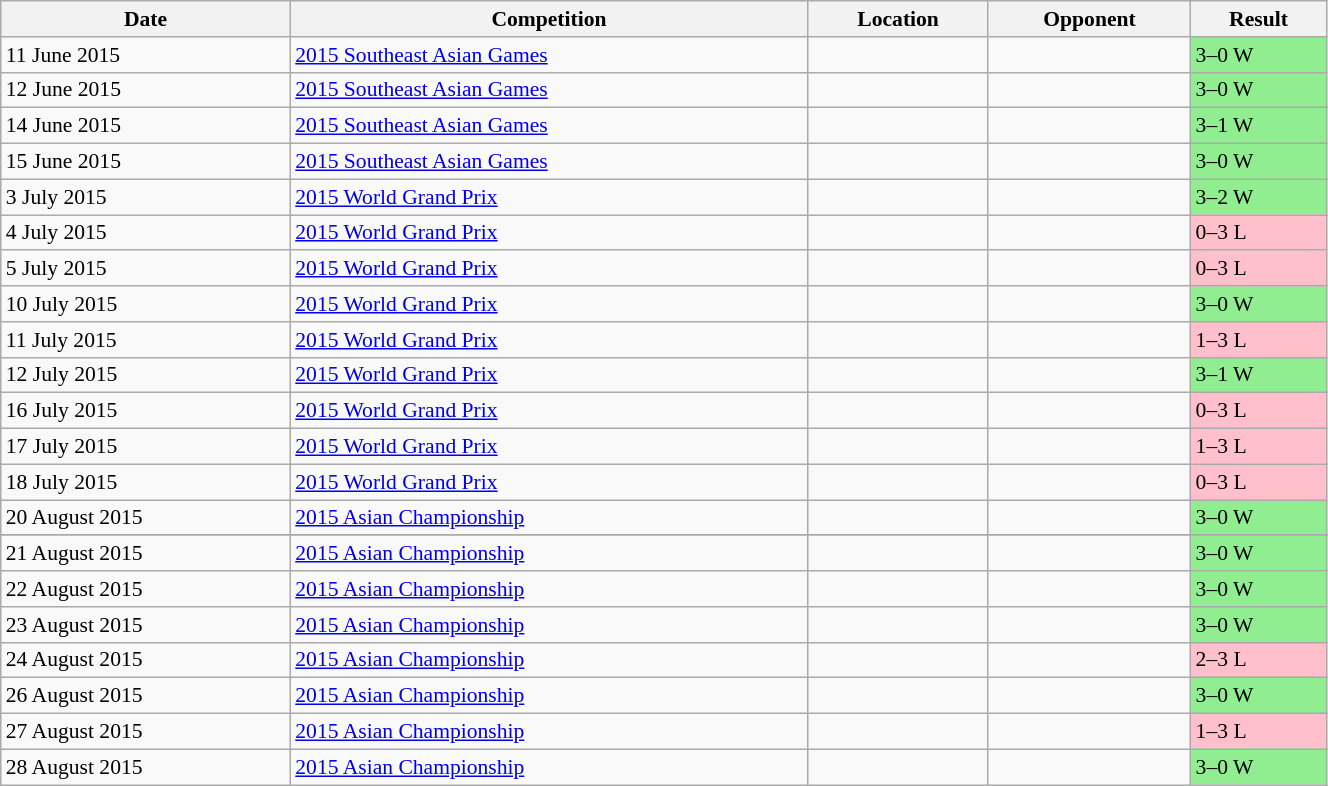<table class="wikitable" style="font-size:90%; width:70%;">
<tr>
<th>Date</th>
<th>Competition</th>
<th>Location</th>
<th>Opponent</th>
<th>Result</th>
</tr>
<tr>
<td>11 June 2015</td>
<td><a href='#'>2015 Southeast Asian Games</a></td>
<td></td>
<td></td>
<td bgcolor="lightgreen">3–0 W</td>
</tr>
<tr>
<td>12 June 2015</td>
<td><a href='#'>2015 Southeast Asian Games</a></td>
<td></td>
<td></td>
<td bgcolor="lightgreen">3–0 W</td>
</tr>
<tr>
<td>14 June 2015</td>
<td><a href='#'>2015 Southeast Asian Games</a></td>
<td></td>
<td></td>
<td bgcolor="lightgreen">3–1 W</td>
</tr>
<tr>
<td>15 June 2015</td>
<td><a href='#'>2015 Southeast Asian Games</a></td>
<td></td>
<td></td>
<td bgcolor="lightgreen">3–0 W</td>
</tr>
<tr>
<td>3 July 2015</td>
<td><a href='#'>2015 World Grand Prix</a></td>
<td></td>
<td></td>
<td bgcolor="lightgreen">3–2 W</td>
</tr>
<tr>
<td>4 July 2015</td>
<td><a href='#'>2015 World Grand Prix</a></td>
<td></td>
<td></td>
<td bgcolor="pink">0–3 L</td>
</tr>
<tr>
<td>5 July 2015</td>
<td><a href='#'>2015 World Grand Prix</a></td>
<td></td>
<td></td>
<td bgcolor="pink">0–3 L</td>
</tr>
<tr>
<td>10 July 2015</td>
<td><a href='#'>2015 World Grand Prix</a></td>
<td></td>
<td></td>
<td bgcolor="lightgreen">3–0 W</td>
</tr>
<tr>
<td>11 July 2015</td>
<td><a href='#'>2015 World Grand Prix</a></td>
<td></td>
<td></td>
<td bgcolor="pink">1–3 L</td>
</tr>
<tr>
<td>12 July 2015</td>
<td><a href='#'>2015 World Grand Prix</a></td>
<td></td>
<td></td>
<td bgcolor="lightgreen">3–1 W</td>
</tr>
<tr>
<td>16 July 2015</td>
<td><a href='#'>2015 World Grand Prix</a></td>
<td></td>
<td></td>
<td bgcolor="pink">0–3 L</td>
</tr>
<tr>
<td>17 July 2015</td>
<td><a href='#'>2015 World Grand Prix</a></td>
<td></td>
<td></td>
<td bgcolor="pink">1–3 L</td>
</tr>
<tr>
<td>18 July 2015</td>
<td><a href='#'>2015 World Grand Prix</a></td>
<td></td>
<td></td>
<td bgcolor="pink">0–3 L</td>
</tr>
<tr>
<td>20 August 2015</td>
<td><a href='#'>2015 Asian Championship</a></td>
<td></td>
<td></td>
<td bgcolor="lightgreen">3–0 W</td>
</tr>
<tr>
</tr>
<tr>
<td>21 August 2015</td>
<td><a href='#'>2015 Asian Championship</a></td>
<td></td>
<td></td>
<td bgcolor="lightgreen">3–0 W</td>
</tr>
<tr>
<td>22 August 2015</td>
<td><a href='#'>2015 Asian Championship</a></td>
<td></td>
<td></td>
<td bgcolor="lightgreen">3–0 W</td>
</tr>
<tr>
<td>23 August 2015</td>
<td><a href='#'>2015 Asian Championship</a></td>
<td></td>
<td></td>
<td bgcolor="lightgreen">3–0 W</td>
</tr>
<tr>
<td>24 August 2015</td>
<td><a href='#'>2015 Asian Championship</a></td>
<td></td>
<td></td>
<td bgcolor="pink">2–3 L</td>
</tr>
<tr>
<td>26 August 2015</td>
<td><a href='#'>2015 Asian Championship</a></td>
<td></td>
<td></td>
<td bgcolor="lightgreen">3–0 W</td>
</tr>
<tr>
<td>27 August 2015</td>
<td><a href='#'>2015 Asian Championship</a></td>
<td></td>
<td></td>
<td bgcolor="pink">1–3 L</td>
</tr>
<tr>
<td>28 August 2015</td>
<td><a href='#'>2015 Asian Championship</a></td>
<td></td>
<td></td>
<td bgcolor="lightgreen">3–0 W</td>
</tr>
</table>
